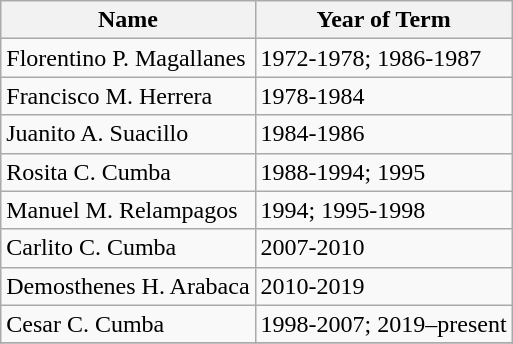<table class="wikitable">
<tr>
<th>Name</th>
<th>Year of Term</th>
</tr>
<tr>
<td>Florentino P. Magallanes</td>
<td>1972-1978; 1986-1987</td>
</tr>
<tr>
<td>Francisco M. Herrera</td>
<td>1978-1984</td>
</tr>
<tr>
<td>Juanito A. Suacillo</td>
<td>1984-1986</td>
</tr>
<tr>
<td>Rosita C. Cumba</td>
<td>1988-1994; 1995</td>
</tr>
<tr>
<td>Manuel M. Relampagos</td>
<td>1994; 1995-1998</td>
</tr>
<tr>
<td>Carlito C. Cumba</td>
<td>2007-2010</td>
</tr>
<tr>
<td>Demosthenes H. Arabaca</td>
<td>2010-2019</td>
</tr>
<tr>
<td>Cesar C. Cumba</td>
<td>1998-2007; 2019–present</td>
</tr>
<tr>
</tr>
</table>
